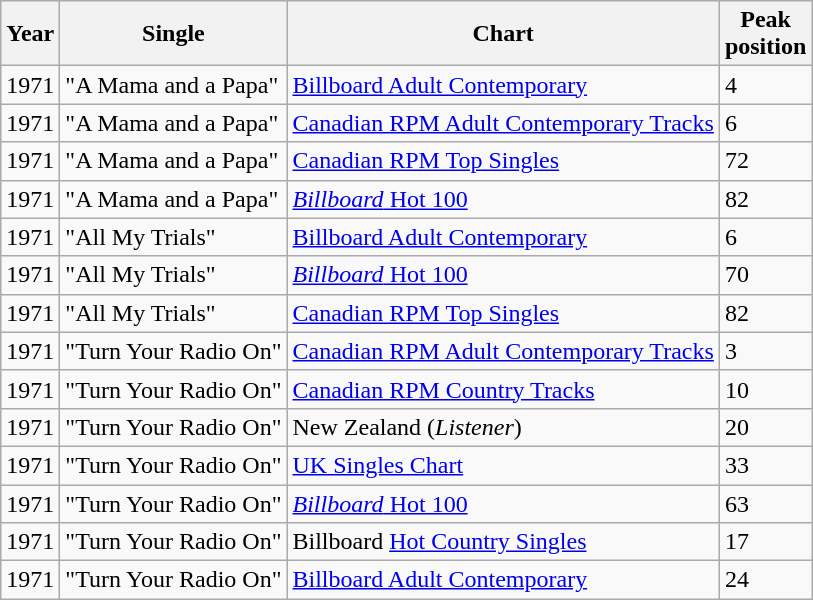<table class=wikitable sortable>
<tr>
<th align="left">Year</th>
<th align="left">Single</th>
<th align="left">Chart</th>
<th align="left">Peak<br> position</th>
</tr>
<tr>
<td align="left">1971</td>
<td align="left">"A Mama and a Papa"</td>
<td align="left"><a href='#'>Billboard Adult Contemporary</a></td>
<td align="left">4</td>
</tr>
<tr>
<td align="left">1971</td>
<td align="left">"A Mama and a Papa"</td>
<td align="left"><a href='#'>Canadian RPM Adult Contemporary Tracks</a></td>
<td align="left">6</td>
</tr>
<tr>
<td align="left">1971</td>
<td align="left">"A Mama and a Papa"</td>
<td align="left"><a href='#'>Canadian RPM Top Singles</a></td>
<td align="left">72</td>
</tr>
<tr>
<td align="left">1971</td>
<td align="left">"A Mama and a Papa"</td>
<td align="left"><a href='#'><em>Billboard</em> Hot 100</a></td>
<td align="left">82</td>
</tr>
<tr>
<td align="left">1971</td>
<td align="left">"All My Trials"</td>
<td align="left"><a href='#'>Billboard Adult Contemporary</a></td>
<td align="left">6</td>
</tr>
<tr>
<td align="left">1971</td>
<td align="left">"All My Trials"</td>
<td align="left"><a href='#'><em>Billboard</em> Hot 100</a></td>
<td align="left">70</td>
</tr>
<tr>
<td align="left">1971</td>
<td align="left">"All My Trials"</td>
<td align="left"><a href='#'>Canadian RPM Top Singles</a></td>
<td align="left">82</td>
</tr>
<tr>
<td align="left">1971</td>
<td align="left">"Turn Your Radio On"</td>
<td align="left"><a href='#'>Canadian RPM Adult Contemporary Tracks</a></td>
<td align="left">3</td>
</tr>
<tr>
<td align="left">1971</td>
<td align="left">"Turn Your Radio On"</td>
<td align="left"><a href='#'>Canadian RPM Country Tracks</a></td>
<td align="left">10</td>
</tr>
<tr>
<td align="left">1971</td>
<td align="left">"Turn Your Radio On"</td>
<td align="left">New Zealand (<em>Listener</em>)</td>
<td align="left">20</td>
</tr>
<tr>
<td align="left">1971</td>
<td align="left">"Turn Your Radio On"</td>
<td align="left"><a href='#'>UK Singles Chart</a></td>
<td align="left">33</td>
</tr>
<tr>
<td align="left">1971</td>
<td align="left">"Turn Your Radio On"</td>
<td align="left"><a href='#'><em>Billboard</em> Hot 100</a></td>
<td align="left">63</td>
</tr>
<tr>
<td align="left">1971</td>
<td align="left">"Turn Your Radio On"</td>
<td align="left">Billboard <a href='#'>Hot Country Singles</a></td>
<td align="left">17</td>
</tr>
<tr>
<td align="left">1971</td>
<td align="left">"Turn Your Radio On"</td>
<td align="left"><a href='#'>Billboard Adult Contemporary</a></td>
<td align="left">24</td>
</tr>
</table>
